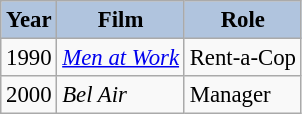<table class="wikitable" style="font-size:95%;">
<tr>
<th style="background:#B0C4DE;">Year</th>
<th style="background:#B0C4DE;">Film</th>
<th style="background:#B0C4DE;">Role</th>
</tr>
<tr>
<td>1990</td>
<td><em><a href='#'>Men at Work</a></em></td>
<td>Rent-a-Cop</td>
</tr>
<tr>
<td>2000</td>
<td><em>Bel Air</em></td>
<td>Manager</td>
</tr>
</table>
